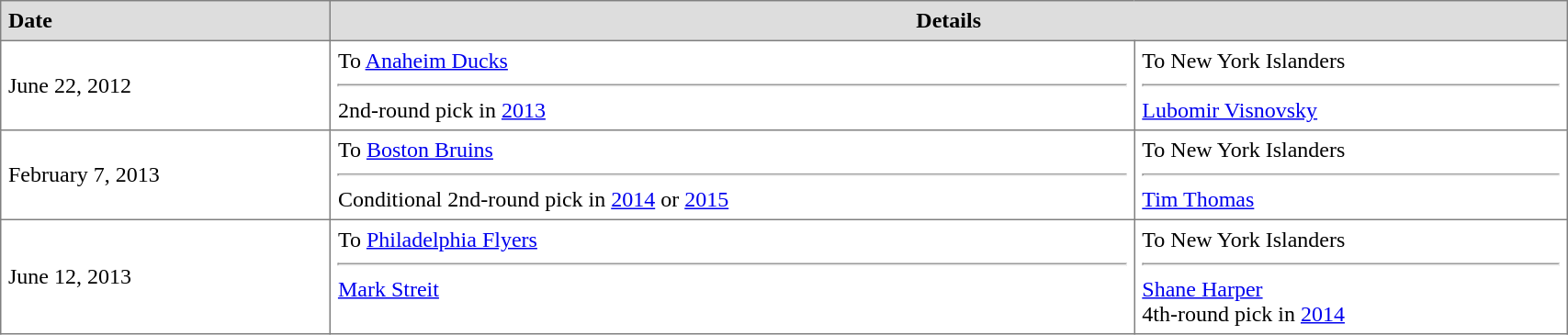<table border="1" cellpadding="5" style="border-collapse:collapse; width:90%;">
<tr style="background:#ddd;">
<th style="text-align:left;">Date</th>
<th colspan="2">Details</th>
</tr>
<tr>
<td>June 22, 2012</td>
<td valign="top">To <a href='#'>Anaheim Ducks</a><hr>2nd-round pick in <a href='#'>2013</a></td>
<td valign="top">To New York Islanders<hr><a href='#'>Lubomir Visnovsky</a></td>
</tr>
<tr>
<td>February 7, 2013</td>
<td valign="top">To <a href='#'>Boston Bruins</a><hr>Conditional 2nd-round pick in <a href='#'>2014</a> or <a href='#'>2015</a></td>
<td valign="top">To New York Islanders<hr><a href='#'>Tim Thomas</a></td>
</tr>
<tr>
<td>June 12, 2013</td>
<td valign="top">To <a href='#'>Philadelphia Flyers</a><hr><a href='#'>Mark Streit</a></td>
<td valign="top">To New York Islanders<hr><a href='#'>Shane Harper</a><br>4th-round pick in <a href='#'>2014</a></td>
</tr>
</table>
